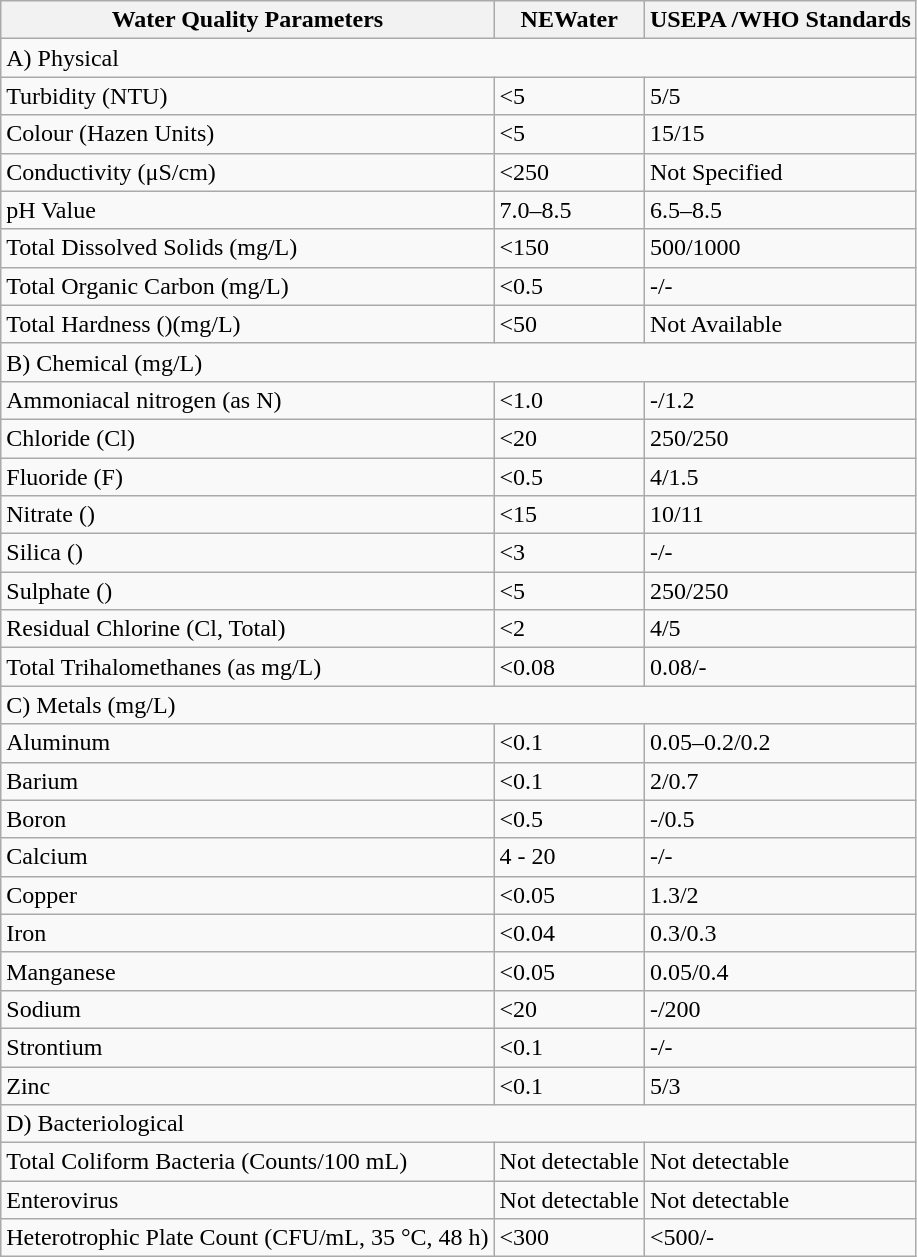<table class="wikitable">
<tr>
<th>Water Quality Parameters</th>
<th>NEWater</th>
<th>USEPA /WHO Standards</th>
</tr>
<tr>
<td colspan=3 >A) Physical</td>
</tr>
<tr>
<td>Turbidity (NTU)</td>
<td><5</td>
<td>5/5</td>
</tr>
<tr>
<td>Colour (Hazen Units)</td>
<td><5</td>
<td>15/15</td>
</tr>
<tr>
<td>Conductivity (μS/cm)</td>
<td><250</td>
<td>Not Specified</td>
</tr>
<tr>
<td>pH Value</td>
<td>7.0–8.5</td>
<td>6.5–8.5</td>
</tr>
<tr>
<td>Total Dissolved Solids (mg/L)</td>
<td><150</td>
<td>500/1000</td>
</tr>
<tr>
<td>Total Organic Carbon (mg/L)</td>
<td><0.5</td>
<td>-/-</td>
</tr>
<tr>
<td>Total Hardness ()(mg/L)</td>
<td><50</td>
<td>Not Available</td>
</tr>
<tr>
<td colspan=3 >B) Chemical (mg/L)</td>
</tr>
<tr>
<td>Ammoniacal nitrogen (as N)</td>
<td><1.0</td>
<td>-/1.2</td>
</tr>
<tr>
<td>Chloride (Cl)</td>
<td><20</td>
<td>250/250</td>
</tr>
<tr>
<td>Fluoride (F)</td>
<td><0.5</td>
<td>4/1.5</td>
</tr>
<tr>
<td>Nitrate ()</td>
<td><15</td>
<td>10/11</td>
</tr>
<tr>
<td>Silica ()</td>
<td><3</td>
<td>-/-</td>
</tr>
<tr>
<td>Sulphate ()</td>
<td><5</td>
<td>250/250</td>
</tr>
<tr>
<td>Residual Chlorine (Cl, Total)</td>
<td><2</td>
<td>4/5</td>
</tr>
<tr>
<td>Total Trihalomethanes (as mg/L)</td>
<td><0.08</td>
<td>0.08/-</td>
</tr>
<tr>
<td colspan=3 >C) Metals (mg/L)</td>
</tr>
<tr>
<td>Aluminum</td>
<td><0.1</td>
<td>0.05–0.2/0.2</td>
</tr>
<tr>
<td>Barium</td>
<td><0.1</td>
<td>2/0.7</td>
</tr>
<tr>
<td>Boron</td>
<td><0.5</td>
<td>-/0.5</td>
</tr>
<tr>
<td>Calcium</td>
<td>4 - 20</td>
<td>-/-</td>
</tr>
<tr>
<td>Copper</td>
<td><0.05</td>
<td>1.3/2</td>
</tr>
<tr>
<td>Iron</td>
<td><0.04</td>
<td>0.3/0.3</td>
</tr>
<tr>
<td>Manganese</td>
<td><0.05</td>
<td>0.05/0.4</td>
</tr>
<tr>
<td>Sodium</td>
<td><20</td>
<td>-/200</td>
</tr>
<tr>
<td>Strontium</td>
<td><0.1</td>
<td>-/-</td>
</tr>
<tr>
<td>Zinc</td>
<td><0.1</td>
<td>5/3</td>
</tr>
<tr>
<td colspan=3 >D) Bacteriological</td>
</tr>
<tr>
<td>Total Coliform Bacteria (Counts/100 mL)</td>
<td>Not detectable</td>
<td>Not detectable</td>
</tr>
<tr>
<td>Enterovirus</td>
<td>Not detectable</td>
<td>Not detectable</td>
</tr>
<tr>
<td>Heterotrophic Plate Count (CFU/mL, 35 °C, 48 h)</td>
<td><300</td>
<td><500/-</td>
</tr>
</table>
